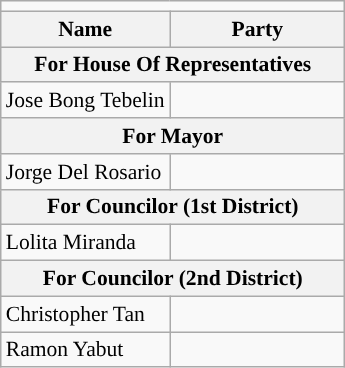<table class="wikitable" style="font-size:90%">
<tr>
<td colspan="5" style="color:inherit;background:"></td>
</tr>
<tr>
<th !width=150px>Name</th>
<th colspan=2 width=110px>Party</th>
</tr>
<tr>
<th colspan="3">For House Of Representatives</th>
</tr>
<tr>
<td>Jose Bong Tebelin</td>
<td></td>
</tr>
<tr>
<th colspan="3">For Mayor</th>
</tr>
<tr>
<td>Jorge Del Rosario</td>
<td></td>
</tr>
<tr>
<th colspan="3">For Councilor (1st District)</th>
</tr>
<tr>
<td>Lolita Miranda</td>
<td></td>
</tr>
<tr>
<th colspan="3">For Councilor (2nd District)</th>
</tr>
<tr>
<td>Christopher Tan</td>
<td></td>
</tr>
<tr>
<td>Ramon Yabut</td>
<td></td>
</tr>
</table>
